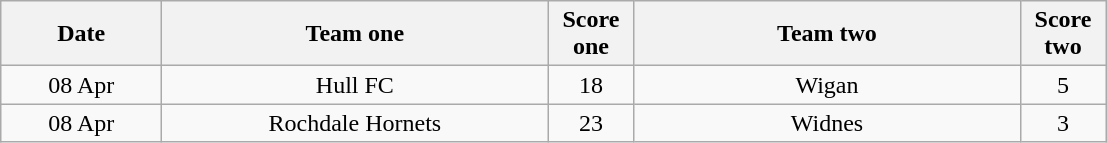<table class="wikitable" style="text-align: center">
<tr>
<th width=100>Date</th>
<th width=250>Team one</th>
<th width=50>Score one</th>
<th width=250>Team two</th>
<th width=50>Score two</th>
</tr>
<tr>
<td>08 Apr</td>
<td>Hull FC</td>
<td>18</td>
<td>Wigan</td>
<td>5</td>
</tr>
<tr>
<td>08 Apr</td>
<td>Rochdale Hornets</td>
<td>23</td>
<td>Widnes</td>
<td>3</td>
</tr>
</table>
